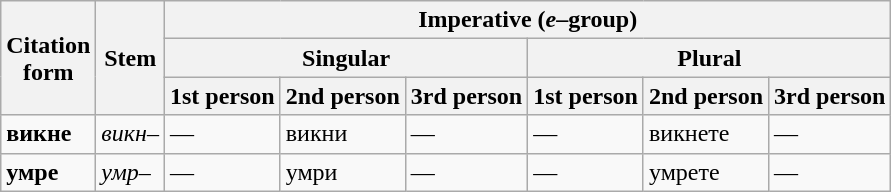<table class="wikitable">
<tr>
<th rowspan="3">Citation<br>form</th>
<th rowspan="3">Stem</th>
<th colspan="6">Imperative (<em>е</em>–group)</th>
</tr>
<tr>
<th colspan="3">Singular</th>
<th colspan="3">Plural</th>
</tr>
<tr>
<th>1st person</th>
<th>2nd person</th>
<th>3rd person</th>
<th>1st person</th>
<th>2nd person</th>
<th>3rd person</th>
</tr>
<tr>
<td><strong>викне</strong></td>
<td><em>викн–</em></td>
<td>—</td>
<td>викн<span>и</span></td>
<td>—</td>
<td>—</td>
<td>викн<span>е</span><span>те</span></td>
<td>—</td>
</tr>
<tr>
<td><strong>умре</strong></td>
<td><em>умр–</em></td>
<td>—</td>
<td>умр<span>и</span></td>
<td>—</td>
<td>—</td>
<td>умр<span>е</span><span>те</span></td>
<td>—</td>
</tr>
</table>
